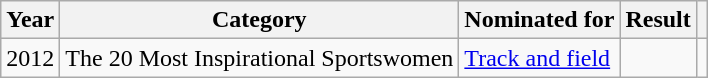<table class="wikitable plainrowheaders">
<tr>
<th scope="col">Year</th>
<th scope="col">Category</th>
<th scope="col">Nominated for</th>
<th scope="col">Result</th>
<th scope="col"></th>
</tr>
<tr>
<td align="center">2012</td>
<td>The 20 Most Inspirational Sportswomen</td>
<td rowspan = "2"><a href='#'>Track and field</a></td>
<td></td>
<td></td>
</tr>
</table>
